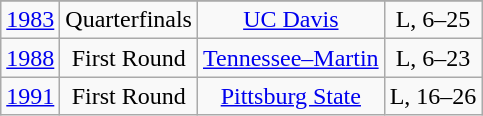<table class="wikitable">
<tr>
</tr>
<tr align="center">
<td><a href='#'>1983</a></td>
<td>Quarterfinals</td>
<td><a href='#'>UC Davis</a></td>
<td>L, 6–25</td>
</tr>
<tr align="center">
<td><a href='#'>1988</a></td>
<td>First Round</td>
<td><a href='#'>Tennessee–Martin</a></td>
<td>L, 6–23</td>
</tr>
<tr align="center">
<td><a href='#'>1991</a></td>
<td>First Round</td>
<td><a href='#'>Pittsburg State</a></td>
<td>L, 16–26</td>
</tr>
</table>
